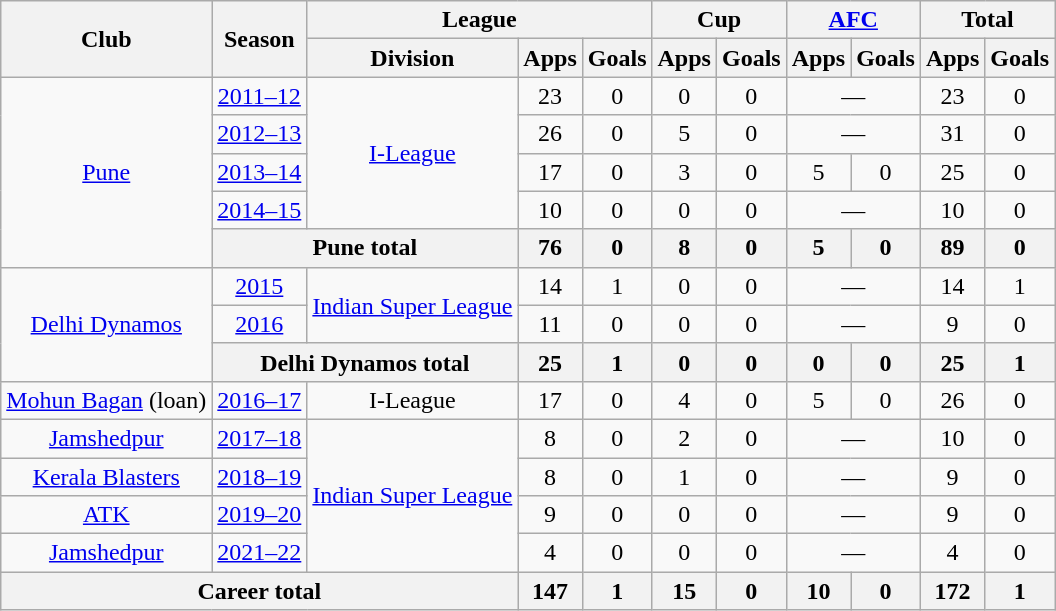<table class="wikitable" style="text-align: center;">
<tr>
<th rowspan="2">Club</th>
<th rowspan="2">Season</th>
<th colspan="3">League</th>
<th colspan="2">Cup</th>
<th colspan="2"><a href='#'>AFC</a></th>
<th colspan="2">Total</th>
</tr>
<tr>
<th>Division</th>
<th>Apps</th>
<th>Goals</th>
<th>Apps</th>
<th>Goals</th>
<th>Apps</th>
<th>Goals</th>
<th>Apps</th>
<th>Goals</th>
</tr>
<tr>
<td rowspan="5"><a href='#'>Pune</a></td>
<td><a href='#'>2011–12</a></td>
<td rowspan="4"><a href='#'>I-League</a></td>
<td>23</td>
<td>0</td>
<td>0</td>
<td>0</td>
<td colspan="2">—</td>
<td>23</td>
<td>0</td>
</tr>
<tr>
<td><a href='#'>2012–13</a></td>
<td>26</td>
<td>0</td>
<td>5</td>
<td>0</td>
<td colspan="2">—</td>
<td>31</td>
<td>0</td>
</tr>
<tr>
<td><a href='#'>2013–14</a></td>
<td>17</td>
<td>0</td>
<td>3</td>
<td>0</td>
<td>5</td>
<td>0</td>
<td>25</td>
<td>0</td>
</tr>
<tr>
<td><a href='#'>2014–15</a></td>
<td>10</td>
<td>0</td>
<td>0</td>
<td>0</td>
<td colspan="2">—</td>
<td>10</td>
<td>0</td>
</tr>
<tr>
<th colspan="2">Pune total</th>
<th>76</th>
<th>0</th>
<th>8</th>
<th>0</th>
<th>5</th>
<th>0</th>
<th>89</th>
<th>0</th>
</tr>
<tr>
<td rowspan="3"><a href='#'>Delhi Dynamos</a></td>
<td><a href='#'>2015</a></td>
<td rowspan="2"><a href='#'>Indian Super League</a></td>
<td>14</td>
<td>1</td>
<td>0</td>
<td>0</td>
<td colspan="2">—</td>
<td>14</td>
<td>1</td>
</tr>
<tr>
<td><a href='#'>2016</a></td>
<td>11</td>
<td>0</td>
<td>0</td>
<td>0</td>
<td colspan="2">—</td>
<td>9</td>
<td>0</td>
</tr>
<tr>
<th colspan="2">Delhi Dynamos total</th>
<th>25</th>
<th>1</th>
<th>0</th>
<th>0</th>
<th>0</th>
<th>0</th>
<th>25</th>
<th>1</th>
</tr>
<tr>
<td rowspan="1"><a href='#'>Mohun Bagan</a> (loan)</td>
<td><a href='#'>2016–17</a></td>
<td rowspan="1">I-League</td>
<td>17</td>
<td>0</td>
<td>4</td>
<td>0</td>
<td>5</td>
<td>0</td>
<td>26</td>
<td>0</td>
</tr>
<tr>
<td rowspan="1"><a href='#'>Jamshedpur</a></td>
<td><a href='#'>2017–18</a></td>
<td rowspan="4"><a href='#'>Indian Super League</a></td>
<td>8</td>
<td>0</td>
<td>2</td>
<td>0</td>
<td colspan="2">—</td>
<td>10</td>
<td>0</td>
</tr>
<tr>
<td rowspan="1"><a href='#'>Kerala Blasters</a></td>
<td><a href='#'>2018–19</a></td>
<td>8</td>
<td>0</td>
<td>1</td>
<td>0</td>
<td colspan="2">—</td>
<td>9</td>
<td>0</td>
</tr>
<tr>
<td rowspan="1"><a href='#'>ATK</a></td>
<td><a href='#'>2019–20</a></td>
<td>9</td>
<td>0</td>
<td>0</td>
<td>0</td>
<td colspan="2">—</td>
<td>9</td>
<td>0</td>
</tr>
<tr>
<td rowspan="1"><a href='#'>Jamshedpur</a></td>
<td><a href='#'>2021–22</a></td>
<td>4</td>
<td>0</td>
<td>0</td>
<td>0</td>
<td colspan="2">—</td>
<td>4</td>
<td>0</td>
</tr>
<tr>
<th colspan="3">Career total</th>
<th>147</th>
<th>1</th>
<th>15</th>
<th>0</th>
<th>10</th>
<th>0</th>
<th>172</th>
<th>1</th>
</tr>
</table>
